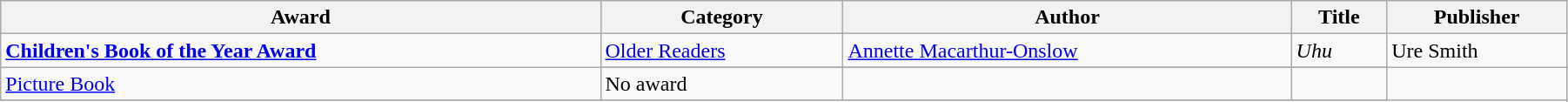<table class="wikitable" width=95%>
<tr>
<th>Award</th>
<th>Category</th>
<th>Author</th>
<th>Title</th>
<th>Publisher</th>
</tr>
<tr>
<td rowspan=2><strong><a href='#'>Children's Book of the Year Award</a></strong></td>
<td><a href='#'>Older Readers</a></td>
<td><a href='#'>Annette Macarthur-Onslow</a></td>
<td><em>Uhu</em></td>
<td>Ure Smith</td>
</tr>
<tr>
</tr>
<tr>
<td><a href='#'>Picture Book</a></td>
<td>No award</td>
<td></td>
<td></td>
</tr>
<tr>
</tr>
</table>
